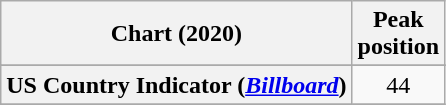<table class="wikitable sortable plainrowheaders" style="text-align:center;">
<tr>
<th>Chart (2020)</th>
<th>Peak <br> position</th>
</tr>
<tr>
</tr>
<tr>
</tr>
<tr>
<th scope="row">US Country Indicator (<a href='#'><em>Billboard</em></a>)</th>
<td style="text-align:center;">44</td>
</tr>
<tr>
</tr>
</table>
